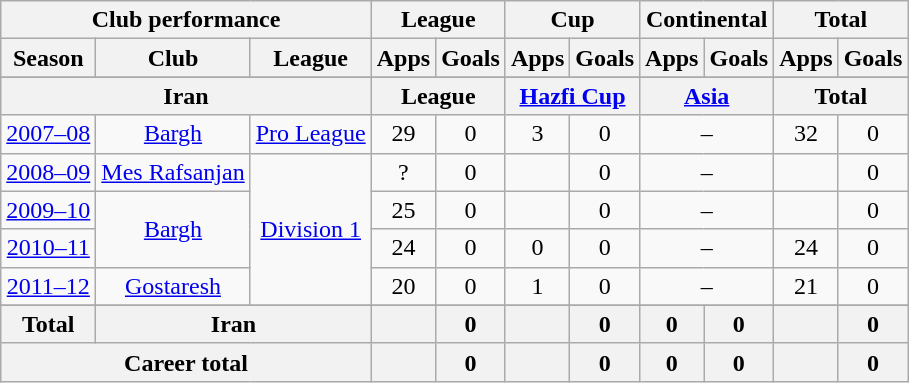<table class="wikitable" style="text-align:center">
<tr>
<th colspan=3>Club performance</th>
<th colspan=2>League</th>
<th colspan=2>Cup</th>
<th colspan=2>Continental</th>
<th colspan=2>Total</th>
</tr>
<tr>
<th>Season</th>
<th>Club</th>
<th>League</th>
<th>Apps</th>
<th>Goals</th>
<th>Apps</th>
<th>Goals</th>
<th>Apps</th>
<th>Goals</th>
<th>Apps</th>
<th>Goals</th>
</tr>
<tr>
</tr>
<tr>
<th colspan=3>Iran</th>
<th colspan=2>League</th>
<th colspan=2><a href='#'>Hazfi Cup</a></th>
<th colspan=2><a href='#'>Asia</a></th>
<th colspan=2>Total</th>
</tr>
<tr>
<td><a href='#'>2007–08</a></td>
<td rowspan="1"><a href='#'>Bargh</a></td>
<td rowspan="1"><a href='#'>Pro League</a></td>
<td>29</td>
<td>0</td>
<td>3</td>
<td>0</td>
<td colspan="2">–</td>
<td>32</td>
<td>0</td>
</tr>
<tr>
<td><a href='#'>2008–09</a></td>
<td rowspan="1"><a href='#'>Mes Rafsanjan</a></td>
<td rowspan="4"><a href='#'>Division 1</a></td>
<td>?</td>
<td>0</td>
<td></td>
<td>0</td>
<td colspan="2">–</td>
<td></td>
<td>0</td>
</tr>
<tr>
<td><a href='#'>2009–10</a></td>
<td rowspan="2"><a href='#'>Bargh</a></td>
<td>25</td>
<td>0</td>
<td></td>
<td>0</td>
<td colspan="2">–</td>
<td></td>
<td>0</td>
</tr>
<tr>
<td><a href='#'>2010–11</a></td>
<td>24</td>
<td>0</td>
<td>0</td>
<td>0</td>
<td colspan="2">–</td>
<td>24</td>
<td>0</td>
</tr>
<tr>
<td><a href='#'>2011–12</a></td>
<td rowspan="1"><a href='#'>Gostaresh</a></td>
<td>20</td>
<td>0</td>
<td>1</td>
<td>0</td>
<td colspan="2">–</td>
<td>21</td>
<td>0</td>
</tr>
<tr>
</tr>
<tr>
<th rowspan=1>Total</th>
<th colspan=2>Iran</th>
<th></th>
<th>0</th>
<th></th>
<th>0</th>
<th>0</th>
<th>0</th>
<th></th>
<th>0</th>
</tr>
<tr>
<th colspan=3>Career total</th>
<th></th>
<th>0</th>
<th></th>
<th>0</th>
<th>0</th>
<th>0</th>
<th></th>
<th>0</th>
</tr>
</table>
